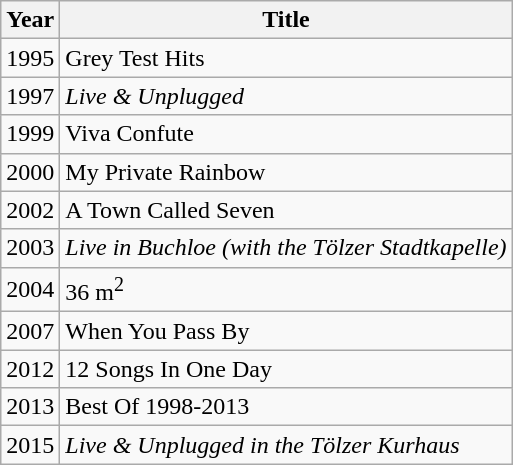<table class="wikitable">
<tr>
<th>Year</th>
<th>Title</th>
</tr>
<tr>
<td>1995</td>
<td>Grey Test Hits</td>
</tr>
<tr>
<td>1997</td>
<td><em>Live & Unplugged</em></td>
</tr>
<tr>
<td>1999</td>
<td>Viva Confute</td>
</tr>
<tr>
<td>2000</td>
<td>My Private Rainbow</td>
</tr>
<tr>
<td>2002</td>
<td>A Town Called Seven</td>
</tr>
<tr>
<td>2003</td>
<td><em>Live in Buchloe (with the Tölzer Stadtkapelle)</em></td>
</tr>
<tr>
<td>2004</td>
<td>36 m<sup>2</sup></td>
</tr>
<tr>
<td>2007</td>
<td>When You Pass By</td>
</tr>
<tr>
<td>2012</td>
<td>12 Songs In One Day</td>
</tr>
<tr>
<td>2013</td>
<td>Best Of 1998-2013</td>
</tr>
<tr>
<td>2015</td>
<td><em>Live & Unplugged in the Tölzer Kurhaus</em></td>
</tr>
</table>
